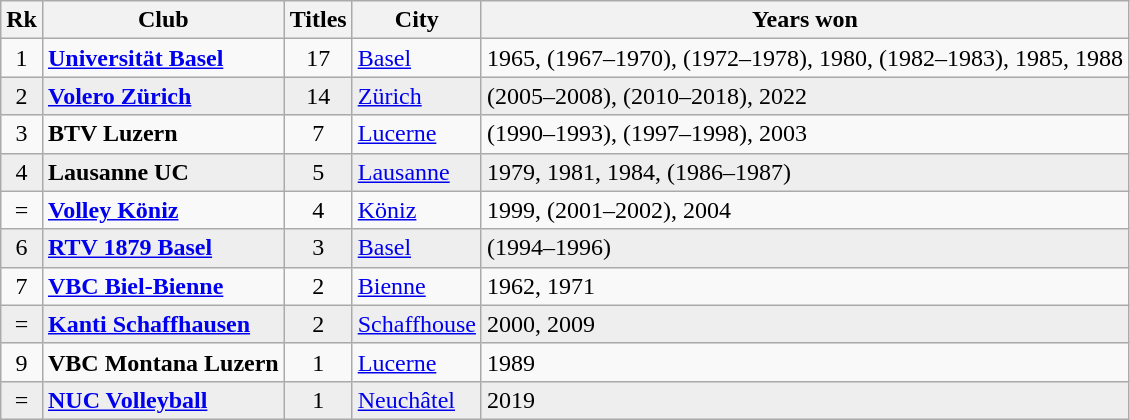<table class="wikitable">
<tr>
<th scope="col">Rk</th>
<th scope="col">Club</th>
<th scope="col">Titles</th>
<th scope="col">City</th>
<th scope="col">Years won</th>
</tr>
<tr>
<td align="center">1</td>
<td><strong><a href='#'>Universität Basel</a></strong></td>
<td align="center">17</td>
<td><a href='#'>Basel</a></td>
<td>1965, (1967–1970), (1972–1978), 1980, (1982–1983), 1985, 1988</td>
</tr>
<tr style="background:#eee">
<td align="center">2</td>
<td><strong><a href='#'>Volero Zürich</a></strong></td>
<td align="center">14</td>
<td><a href='#'>Zürich</a></td>
<td>(2005–2008), (2010–2018), 2022</td>
</tr>
<tr>
<td align="center">3</td>
<td><strong>BTV Luzern</strong></td>
<td align="center">7</td>
<td><a href='#'>Lucerne</a></td>
<td>(1990–1993), (1997–1998), 2003</td>
</tr>
<tr style="background:#eee">
<td align="center">4</td>
<td><strong>Lausanne UC</strong></td>
<td align="center">5</td>
<td><a href='#'>Lausanne</a></td>
<td>1979, 1981, 1984, (1986–1987)</td>
</tr>
<tr>
<td align="center">=</td>
<td><strong><a href='#'>Volley Köniz</a></strong></td>
<td align="center">4</td>
<td><a href='#'>Köniz</a></td>
<td>1999, (2001–2002), 2004</td>
</tr>
<tr style="background:#eee">
<td align="center">6</td>
<td><strong><a href='#'>RTV 1879 Basel</a></strong></td>
<td align="center">3</td>
<td><a href='#'>Basel</a></td>
<td>(1994–1996)</td>
</tr>
<tr>
<td align="center">7</td>
<td><strong><a href='#'>VBC Biel-Bienne</a></strong></td>
<td align="center">2</td>
<td><a href='#'>Bienne</a></td>
<td>1962, 1971</td>
</tr>
<tr style="background:#eee">
<td align="center">=</td>
<td><strong><a href='#'>Kanti Schaffhausen</a></strong></td>
<td align="center">2</td>
<td><a href='#'>Schaffhouse</a></td>
<td>2000, 2009</td>
</tr>
<tr>
<td align="center">9</td>
<td><strong>VBC Montana Luzern</strong></td>
<td align="center">1</td>
<td><a href='#'>Lucerne</a></td>
<td>1989</td>
</tr>
<tr style="background:#eee">
<td align="center">=</td>
<td><strong><a href='#'>NUC Volleyball</a></strong></td>
<td align="center">1</td>
<td><a href='#'>Neuchâtel</a></td>
<td>2019</td>
</tr>
</table>
